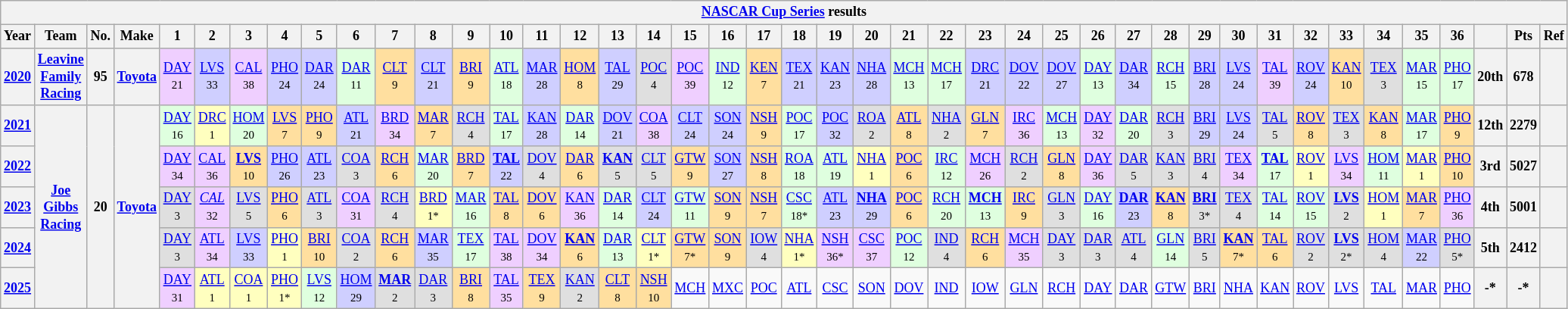<table class="wikitable" style="text-align:center; font-size:75%">
<tr>
<th colspan=43><a href='#'>NASCAR Cup Series</a> results</th>
</tr>
<tr>
<th>Year</th>
<th>Team</th>
<th>No.</th>
<th>Make</th>
<th>1</th>
<th>2</th>
<th>3</th>
<th>4</th>
<th>5</th>
<th>6</th>
<th>7</th>
<th>8</th>
<th>9</th>
<th>10</th>
<th>11</th>
<th>12</th>
<th>13</th>
<th>14</th>
<th>15</th>
<th>16</th>
<th>17</th>
<th>18</th>
<th>19</th>
<th>20</th>
<th>21</th>
<th>22</th>
<th>23</th>
<th>24</th>
<th>25</th>
<th>26</th>
<th>27</th>
<th>28</th>
<th>29</th>
<th>30</th>
<th>31</th>
<th>32</th>
<th>33</th>
<th>34</th>
<th>35</th>
<th>36</th>
<th></th>
<th>Pts</th>
<th>Ref</th>
</tr>
<tr>
<th><a href='#'>2020</a></th>
<th><a href='#'>Leavine Family Racing</a></th>
<th>95</th>
<th><a href='#'>Toyota</a></th>
<td style="background:#EFCFFF;"><a href='#'>DAY</a><br><small>21</small></td>
<td style="background:#CFCFFF;"><a href='#'>LVS</a><br><small>33</small></td>
<td style="background:#EFCFFF;"><a href='#'>CAL</a><br><small>38</small></td>
<td style="background:#CFCFFF;"><a href='#'>PHO</a><br><small>24</small></td>
<td style="background:#CFCFFF;"><a href='#'>DAR</a><br><small>24</small></td>
<td style="background:#DFFFDF;"><a href='#'>DAR</a><br><small>11</small></td>
<td style="background:#FFDF9F;"><a href='#'>CLT</a><br><small>9</small></td>
<td style="background:#CFCFFF;"><a href='#'>CLT</a><br><small>21</small></td>
<td style="background:#FFDF9F;"><a href='#'>BRI</a><br><small>9</small></td>
<td style="background:#DFFFDF;"><a href='#'>ATL</a><br><small>18</small></td>
<td style="background:#CFCFFF;"><a href='#'>MAR</a><br><small>28</small></td>
<td style="background:#FFDF9F;"><a href='#'>HOM</a><br><small>8</small></td>
<td style="background:#CFCFFF;"><a href='#'>TAL</a><br><small>29</small></td>
<td style="background:#DFDFDF;"><a href='#'>POC</a><br><small>4</small></td>
<td style="background:#EFCFFF;"><a href='#'>POC</a><br><small>39</small></td>
<td style="background:#DFFFDF;"><a href='#'>IND</a><br><small>12</small></td>
<td style="background:#FFDF9F;"><a href='#'>KEN</a><br><small>7</small></td>
<td style="background:#CFCFFF;"><a href='#'>TEX</a><br><small>21</small></td>
<td style="background:#CFCFFF;"><a href='#'>KAN</a><br><small>23</small></td>
<td style="background:#CFCFFF;"><a href='#'>NHA</a><br><small>28</small></td>
<td style="background:#DFFFDF;"><a href='#'>MCH</a><br><small>13</small></td>
<td style="background:#DFFFDF;"><a href='#'>MCH</a><br><small>17</small></td>
<td style="background:#CFCFFF;"><a href='#'>DRC</a><br><small>21</small></td>
<td style="background:#CFCFFF;"><a href='#'>DOV</a><br><small>22</small></td>
<td style="background:#CFCFFF;"><a href='#'>DOV</a><br><small>27</small></td>
<td style="background:#DFFFDF;"><a href='#'>DAY</a><br><small>13</small></td>
<td style="background:#CFCFFF;"><a href='#'>DAR</a><br><small>34</small></td>
<td style="background:#DFFFDF;"><a href='#'>RCH</a><br><small>15</small></td>
<td style="background:#CFCFFF;"><a href='#'>BRI</a><br><small>28</small></td>
<td style="background:#CFCFFF;"><a href='#'>LVS</a><br><small>24</small></td>
<td style="background:#EFCFFF;"><a href='#'>TAL</a><br><small>39</small></td>
<td style="background:#CFCFFF;"><a href='#'>ROV</a><br><small>24</small></td>
<td style="background:#FFDF9F;"><a href='#'>KAN</a><br><small>10</small></td>
<td style="background:#DFDFDF;"><a href='#'>TEX</a><br><small>3</small></td>
<td style="background:#DFFFDF;"><a href='#'>MAR</a><br><small>15</small></td>
<td style="background:#DFFFDF;"><a href='#'>PHO</a><br><small>17</small></td>
<th>20th</th>
<th>678</th>
<th></th>
</tr>
<tr>
<th><a href='#'>2021</a></th>
<th rowspan=5><a href='#'>Joe Gibbs Racing</a></th>
<th rowspan=5>20</th>
<th rowspan=5><a href='#'>Toyota</a></th>
<td style="background:#DFFFDF;"><a href='#'>DAY</a><br><small>16</small></td>
<td style="background:#FFFFBF;"><a href='#'>DRC</a><br><small>1</small></td>
<td style="background:#DFFFDF;"><a href='#'>HOM</a><br><small>20</small></td>
<td style="background:#FFDF9F;"><a href='#'>LVS</a><br><small>7</small></td>
<td style="background:#FFDF9F;"><a href='#'>PHO</a><br><small>9</small></td>
<td style="background:#CFCFFF;"><a href='#'>ATL</a><br><small>21</small></td>
<td style="background:#EFCFFF;"><a href='#'>BRD</a><br><small>34</small></td>
<td style="background:#FFDF9F;"><a href='#'>MAR</a><br><small>7</small></td>
<td style="background:#DFDFDF;"><a href='#'>RCH</a><br><small>4</small></td>
<td style="background:#DFFFDF;"><a href='#'>TAL</a><br><small>17</small></td>
<td style="background:#CFCFFF;"><a href='#'>KAN</a><br><small>28</small></td>
<td style="background:#DFFFDF;"><a href='#'>DAR</a><br><small>14</small></td>
<td style="background:#CFCFFF;"><a href='#'>DOV</a><br><small>21</small></td>
<td style="background:#EFCFFF;"><a href='#'>COA</a><br><small>38</small></td>
<td style="background:#CFCFFF;"><a href='#'>CLT</a><br><small>24</small></td>
<td style="background:#CFCFFF;"><a href='#'>SON</a><br><small>24</small></td>
<td style="background:#FFDF9F;"><a href='#'>NSH</a><br><small>9</small></td>
<td style="background:#DFFFDF;"><a href='#'>POC</a><br><small>17</small></td>
<td style="background:#CFCFFF;"><a href='#'>POC</a><br><small>32</small></td>
<td style="background:#DFDFDF;"><a href='#'>ROA</a><br><small>2</small></td>
<td style="background:#FFDF9F;"><a href='#'>ATL</a><br><small>8</small></td>
<td style="background:#DFDFDF;"><a href='#'>NHA</a><br><small>2</small></td>
<td style="background:#FFDF9F;"><a href='#'>GLN</a><br><small>7</small></td>
<td style="background:#EFCFFF;"><a href='#'>IRC</a><br><small>36</small></td>
<td style="background:#DFFFDF;"><a href='#'>MCH</a><br><small>13</small></td>
<td style="background:#EFCFFF;"><a href='#'>DAY</a><br><small>32</small></td>
<td style="background:#DFFFDF;"><a href='#'>DAR</a><br><small>20</small></td>
<td style="background:#DFDFDF;"><a href='#'>RCH</a><br><small>3</small></td>
<td style="background:#CFCFFF;"><a href='#'>BRI</a><br><small>29</small></td>
<td style="background:#CFCFFF;"><a href='#'>LVS</a><br><small>24</small></td>
<td style="background:#DFDFDF;"><a href='#'>TAL</a><br><small>5</small></td>
<td style="background:#FFDF9F;"><a href='#'>ROV</a><br><small>8</small></td>
<td style="background:#DFDFDF;"><a href='#'>TEX</a><br><small>3</small></td>
<td style="background:#FFDF9F;"><a href='#'>KAN</a><br><small>8</small></td>
<td style="background:#DFFFDF;"><a href='#'>MAR</a><br><small>17</small></td>
<td style="background:#FFDF9F;"><a href='#'>PHO</a><br><small>9</small></td>
<th>12th</th>
<th>2279</th>
<th></th>
</tr>
<tr>
<th><a href='#'>2022</a></th>
<td style="background:#EFCFFF;"><a href='#'>DAY</a><br><small>34</small></td>
<td style="background:#EFCFFF;"><a href='#'>CAL</a><br><small>36</small></td>
<td style="background:#FFDF9F;"><strong><a href='#'>LVS</a></strong><br><small>10</small></td>
<td style="background:#CFCFFF;"><a href='#'>PHO</a><br><small>26</small></td>
<td style="background:#CFCFFF;"><a href='#'>ATL</a><br><small>23</small></td>
<td style="background:#DFDFDF;"><a href='#'>COA</a><br><small>3</small></td>
<td style="background:#FFDF9F;"><a href='#'>RCH</a><br><small>6</small></td>
<td style="background:#DFFFDF;"><a href='#'>MAR</a><br><small>20</small></td>
<td style="background:#FFDF9F;"><a href='#'>BRD</a><br><small>7</small></td>
<td style="background:#CFCFFF;"><strong><a href='#'>TAL</a></strong><br><small>22</small></td>
<td style="background:#DFDFDF;"><a href='#'>DOV</a><br><small>4</small></td>
<td style="background:#FFDF9F;"><a href='#'>DAR</a><br><small>6</small></td>
<td style="background:#DFDFDF;"><strong><a href='#'>KAN</a></strong><br><small>5</small></td>
<td style="background:#DFDFDF;"><a href='#'>CLT</a><br><small>5</small></td>
<td style="background:#FFDF9F;"><a href='#'>GTW</a><br><small>9</small></td>
<td style="background:#CFCFFF;"><a href='#'>SON</a><br><small>27</small></td>
<td style="background:#FFDF9F;"><a href='#'>NSH</a><br><small>8</small></td>
<td style="background:#DFFFDF;"><a href='#'>ROA</a><br><small>18</small></td>
<td style="background:#DFFFDF;"><a href='#'>ATL</a><br><small>19</small></td>
<td style="background:#FFFFBF;"><a href='#'>NHA</a><br><small>1</small></td>
<td style="background:#FFDF9F;"><a href='#'>POC</a><br><small>6</small></td>
<td style="background:#DFFFDF;"><a href='#'>IRC</a><br><small>12</small></td>
<td style="background:#EFCFFF;"><a href='#'>MCH</a><br><small>26</small></td>
<td style="background:#DFDFDF;"><a href='#'>RCH</a><br><small>2</small></td>
<td style="background:#FFDF9F;"><a href='#'>GLN</a><br><small>8</small></td>
<td style="background:#EFCFFF;"><a href='#'>DAY</a><br><small>36</small></td>
<td style="background:#DFDFDF;"><a href='#'>DAR</a><br><small>5</small></td>
<td style="background:#DFDFDF;"><a href='#'>KAN</a><br><small>3</small></td>
<td style="background:#DFDFDF;"><a href='#'>BRI</a><br><small>4</small></td>
<td style="background:#EFCFFF;"><a href='#'>TEX</a><br><small>34</small></td>
<td style="background:#DFFFDF;"><strong><a href='#'>TAL</a></strong><br><small>17</small></td>
<td style="background:#FFFFBF;"><a href='#'>ROV</a><br><small>1</small></td>
<td style="background:#EFCFFF;"><a href='#'>LVS</a><br><small>34</small></td>
<td style="background:#DFFFDF;"><a href='#'>HOM</a><br><small>11</small></td>
<td style="background:#FFFFBF;"><a href='#'>MAR</a><br><small>1</small></td>
<td style="background:#FFDF9F;"><a href='#'>PHO</a><br><small>10</small></td>
<th>3rd</th>
<th>5027</th>
<th></th>
</tr>
<tr>
<th><a href='#'>2023</a></th>
<td style="background:#DFDFDF;"><a href='#'>DAY</a><br><small>3</small></td>
<td style="background:#EFCFFF;"><em><a href='#'>CAL</a></em><br><small>32</small></td>
<td style="background:#DFDFDF;"><a href='#'>LVS</a><br><small>5</small></td>
<td style="background:#FFDF9F;"><a href='#'>PHO</a><br><small>6</small></td>
<td style="background:#DFDFDF;"><a href='#'>ATL</a><br><small>3</small></td>
<td style="background:#EFCFFF;"><a href='#'>COA</a><br><small>31</small></td>
<td style="background:#DFDFDF;"><a href='#'>RCH</a><br><small>4</small></td>
<td style="background:#FFFFBF;"><a href='#'>BRD</a><br><small>1*</small></td>
<td style="background:#DFFFDF;"><a href='#'>MAR</a><br><small>16</small></td>
<td style="background:#FFDF9F;"><a href='#'>TAL</a><br><small>8</small></td>
<td style="background:#FFDF9F;"><a href='#'>DOV</a><br><small>6</small></td>
<td style="background:#EFCFFF;"><a href='#'>KAN</a><br><small>36</small></td>
<td style="background:#DFFFDF;"><a href='#'>DAR</a><br><small>14</small></td>
<td style="background:#CFCFFF;"><a href='#'>CLT</a><br><small>24</small></td>
<td style="background:#DFFFDF;"><a href='#'>GTW</a><br><small>11</small></td>
<td style="background:#FFDF9F;"><a href='#'>SON</a><br><small>9</small></td>
<td style="background:#FFDF9F;"><a href='#'>NSH</a><br><small>7</small></td>
<td style="background:#DFFFDF;"><a href='#'>CSC</a><br><small>18*</small></td>
<td style="background:#CFCFFF;"><a href='#'>ATL</a><br><small>23</small></td>
<td style="background:#CFCFFF;"><strong><a href='#'>NHA</a></strong><br><small>29</small></td>
<td style="background:#FFDF9F;"><a href='#'>POC</a><br><small>6</small></td>
<td style="background:#DFFFDF;"><a href='#'>RCH</a><br><small>20</small></td>
<td style="background:#DFFFDF;"><strong><a href='#'>MCH</a></strong><br><small>13</small></td>
<td style="background:#FFDF9F;"><a href='#'>IRC</a><br><small>9</small></td>
<td style="background:#DFDFDF;"><a href='#'>GLN</a><br><small>3</small></td>
<td style="background:#DFFFDF;"><a href='#'>DAY</a><br><small>16</small></td>
<td style="background:#CFCFFF;"><strong><a href='#'>DAR</a></strong><br><small>23</small></td>
<td style="background:#FFDF9F;"><strong><a href='#'>KAN</a></strong><br><small>8</small></td>
<td style="background:#DFDFDF;"><strong><a href='#'>BRI</a></strong><br><small>3*</small></td>
<td style="background:#DFDFDF;"><a href='#'>TEX</a><br><small>4</small></td>
<td style="background:#DFFFDF;"><a href='#'>TAL</a><br><small>14</small></td>
<td style="background:#DFFFDF;"><a href='#'>ROV</a><br><small>15</small></td>
<td style="background:#DFDFDF;"><strong><a href='#'>LVS</a></strong> <br><small>2</small></td>
<td style="background:#FFFFBF;"><a href='#'>HOM</a><br><small>1</small></td>
<td style="background:#FFDF9F;"><a href='#'>MAR</a><br><small>7</small></td>
<td style="background:#EFCFFF;"><a href='#'>PHO</a><br><small>36</small></td>
<th>4th</th>
<th>5001</th>
<th></th>
</tr>
<tr>
<th><a href='#'>2024</a></th>
<td style="background:#DFDFDF;"><a href='#'>DAY</a><br><small>3</small></td>
<td style="background:#EFCFFF;"><a href='#'>ATL</a><br><small>34</small></td>
<td style="background:#CFCFFF;"><a href='#'>LVS</a><br><small>33</small></td>
<td style="background:#FFFFBF;"><a href='#'>PHO</a><br><small>1</small></td>
<td style="background:#FFDF9F;"><a href='#'>BRI</a><br><small>10</small></td>
<td style="background:#DFDFDF;"><a href='#'>COA</a><br><small>2</small></td>
<td style="background:#FFDF9F;"><a href='#'>RCH</a><br><small>6</small></td>
<td style="background:#CFCFFF;"><a href='#'>MAR</a><br><small>35</small></td>
<td style="background:#DFFFDF;"><a href='#'>TEX</a><br><small>17</small></td>
<td style="background:#EFCFFF;"><a href='#'>TAL</a><br><small>38</small></td>
<td style="background:#EFCFFF;"><a href='#'>DOV</a><br><small>34</small></td>
<td style="background:#FFDF9F;"><strong><a href='#'>KAN</a></strong><br><small>6</small></td>
<td style="background:#DFFFDF;"><a href='#'>DAR</a><br><small>13</small></td>
<td style="background:#FFFFBF;"><a href='#'>CLT</a><br><small>1*</small></td>
<td style="background:#FFDF9F;"><a href='#'>GTW</a><br><small>7*</small></td>
<td style="background:#FFDF9F;"><a href='#'>SON</a><br><small>9</small></td>
<td style="background:#DFDFDF;"><a href='#'>IOW</a><br><small>4</small></td>
<td style="background:#FFFFBF;"><a href='#'>NHA</a><br><small>1*</small></td>
<td style="background:#EFCFFF;"><a href='#'>NSH</a><br><small>36*</small></td>
<td style="background:#EFCFFF;"><a href='#'>CSC</a><br><small>37</small></td>
<td style="background:#DFFFDF;"><a href='#'>POC</a><br><small>12</small></td>
<td style="background:#DFDFDF;"><a href='#'>IND</a><br><small>4</small></td>
<td style="background:#FFDF9F;"><a href='#'>RCH</a><br><small>6</small></td>
<td style="background:#EFCFFF;"><a href='#'>MCH</a><br><small>35</small></td>
<td style="background:#DFDFDF;"><a href='#'>DAY</a><br><small>3</small></td>
<td style="background:#DFDFDF;"><a href='#'>DAR</a><br><small>3</small></td>
<td style="background:#DFDFDF;"><a href='#'>ATL</a><br><small>4</small></td>
<td style="background:#DFFFDF;"><a href='#'>GLN</a><br><small>14</small></td>
<td style="background:#DFDFDF;"><a href='#'>BRI</a><br><small>5</small></td>
<td style="background:#FFDF9F;"><strong><a href='#'>KAN</a></strong><br><small>7*</small></td>
<td style="background:#FFDF9F;"><a href='#'>TAL</a><br><small>6</small></td>
<td style="background:#DFDFDF;"><a href='#'>ROV</a><br><small>2</small></td>
<td style="background:#DFDFDF;"><strong><a href='#'>LVS</a></strong><br><small>2*</small></td>
<td style="background:#DFDFDF;"><a href='#'>HOM</a><br><small>4</small></td>
<td style="background:#CFCFFF;"><a href='#'>MAR</a><br><small>22</small></td>
<td style="background:#DFDFDF;"><a href='#'>PHO</a><br><small>5*</small></td>
<th>5th</th>
<th>2412</th>
<th></th>
</tr>
<tr>
<th><a href='#'>2025</a></th>
<td style="background:#EFCFFF;"><a href='#'>DAY</a><br><small>31</small></td>
<td style="background:#FFFFBF;"><a href='#'>ATL</a><br><small>1</small></td>
<td style="background:#FFFFBF;"><a href='#'>COA</a><br><small>1</small></td>
<td style="background:#FFFFBF;"><a href='#'>PHO</a><br><small>1*</small></td>
<td style="background:#DFFFDF;"><a href='#'>LVS</a><br><small>12</small></td>
<td style="background:#CFCFFF;"><a href='#'>HOM</a><br><small>29</small></td>
<td style="background:#DFDFDF;"><strong><a href='#'>MAR</a></strong><br><small>2</small></td>
<td style="background:#DFDFDF;"><a href='#'>DAR</a><br><small>3</small></td>
<td style="background:#FFDF9F;"><a href='#'>BRI</a><br><small>8</small></td>
<td style="background:#EFCFFF;"><a href='#'>TAL</a><br><small>35</small></td>
<td style="background:#FFDF9F;"><a href='#'>TEX</a><br><small>9</small></td>
<td style="background:#DFDFDF;"><a href='#'>KAN</a><br><small>2</small></td>
<td style="background:#FFDF9F;"><a href='#'>CLT</a><br><small>8</small></td>
<td style="background:#FFDF9F;"><a href='#'>NSH</a><br><small>10</small></td>
<td style="background:#;"><a href='#'>MCH</a><br><small></small></td>
<td><a href='#'>MXC</a></td>
<td><a href='#'>POC</a></td>
<td><a href='#'>ATL</a></td>
<td><a href='#'>CSC</a></td>
<td><a href='#'>SON</a></td>
<td><a href='#'>DOV</a></td>
<td><a href='#'>IND</a></td>
<td><a href='#'>IOW</a></td>
<td><a href='#'>GLN</a></td>
<td><a href='#'>RCH</a></td>
<td><a href='#'>DAY</a></td>
<td><a href='#'>DAR</a></td>
<td><a href='#'>GTW</a></td>
<td><a href='#'>BRI</a></td>
<td><a href='#'>NHA</a></td>
<td><a href='#'>KAN</a></td>
<td><a href='#'>ROV</a></td>
<td><a href='#'>LVS</a></td>
<td><a href='#'>TAL</a></td>
<td><a href='#'>MAR</a></td>
<td><a href='#'>PHO</a></td>
<th>-*</th>
<th>-*</th>
<th></th>
</tr>
</table>
